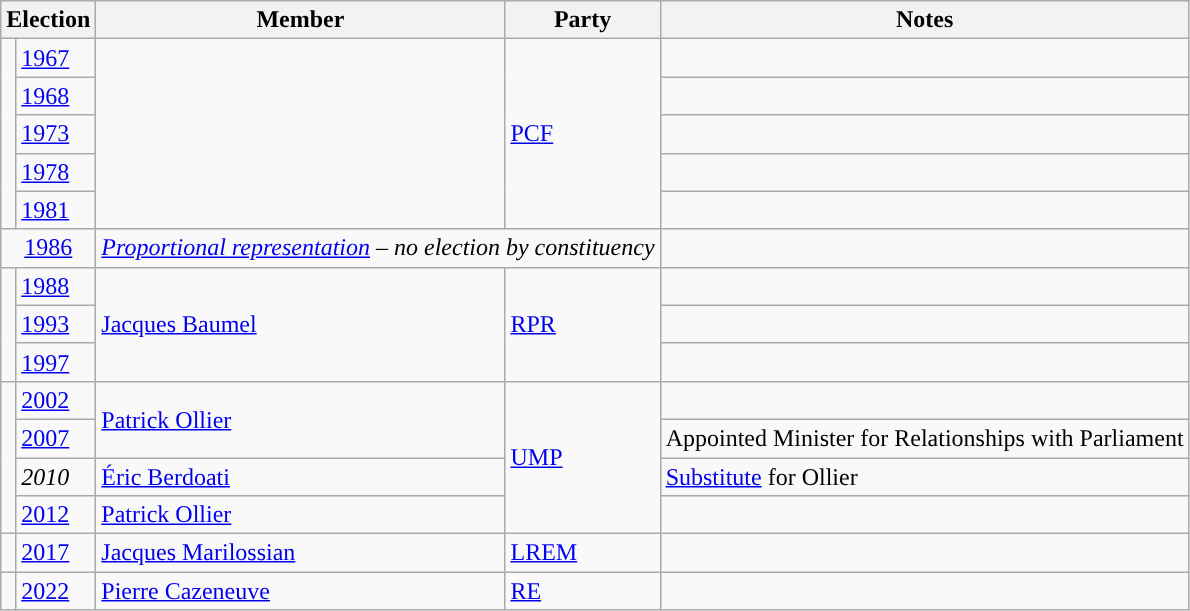<table class="wikitable">
<tr>
<th colspan="2">Election</th>
<th>Member</th>
<th>Party</th>
<th>Notes</th>
</tr>
<tr>
<td rowspan="5" style="color:inherit;background-color: "></td>
<td><a href='#'>1967</a></td>
<td rowspan="5"></td>
<td rowspan="5"><a href='#'>PCF</a></td>
<td></td>
</tr>
<tr>
<td><a href='#'>1968</a></td>
<td></td>
</tr>
<tr>
<td><a href='#'>1973</a></td>
<td></td>
</tr>
<tr>
<td><a href='#'>1978</a></td>
<td></td>
</tr>
<tr>
<td><a href='#'>1981</a></td>
<td></td>
</tr>
<tr>
<td colspan="2" align="center"><a href='#'>1986</a></td>
<td colspan="2"><em><a href='#'>Proportional representation</a> – no election by constituency</em></td>
</tr>
<tr>
<td rowspan="3" style="color:inherit;background-color: "></td>
<td><a href='#'>1988</a></td>
<td rowspan="3"><a href='#'>Jacques Baumel</a></td>
<td rowspan="3"><a href='#'>RPR</a></td>
<td></td>
</tr>
<tr>
<td><a href='#'>1993</a></td>
<td></td>
</tr>
<tr>
<td><a href='#'>1997</a></td>
<td></td>
</tr>
<tr>
<td rowspan=4 style="color:inherit;background-color: "></td>
<td><a href='#'>2002</a></td>
<td rowspan=2><a href='#'>Patrick Ollier</a></td>
<td rowspan=4><a href='#'>UMP</a></td>
<td></td>
</tr>
<tr>
<td><a href='#'>2007</a></td>
<td>Appointed Minister for Relationships with Parliament</td>
</tr>
<tr>
<td><em>2010</em></td>
<td><a href='#'>Éric Berdoati</a></td>
<td><a href='#'>Substitute</a> for Ollier</td>
</tr>
<tr>
<td><a href='#'>2012</a></td>
<td><a href='#'>Patrick Ollier</a></td>
<td></td>
</tr>
<tr>
<td style="color:inherit;background-color: "></td>
<td><a href='#'>2017</a></td>
<td><a href='#'>Jacques Marilossian</a></td>
<td><a href='#'>LREM</a></td>
<td></td>
</tr>
<tr>
<td style="color:inherit;background-color: "></td>
<td><a href='#'>2022</a></td>
<td><a href='#'>Pierre Cazeneuve</a></td>
<td><a href='#'>RE</a></td>
<td></td>
</tr>
</table>
